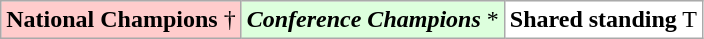<table class="wikitable">
<tr>
<td bgcolor="#FFCCCC"><strong>National Champions</strong> †</td>
<td bgcolor="#ddffdd"><strong><em>Conference Champions</em></strong> *</td>
<td bgcolor="#ffffff"><strong>Shared standing</strong> T</td>
</tr>
</table>
